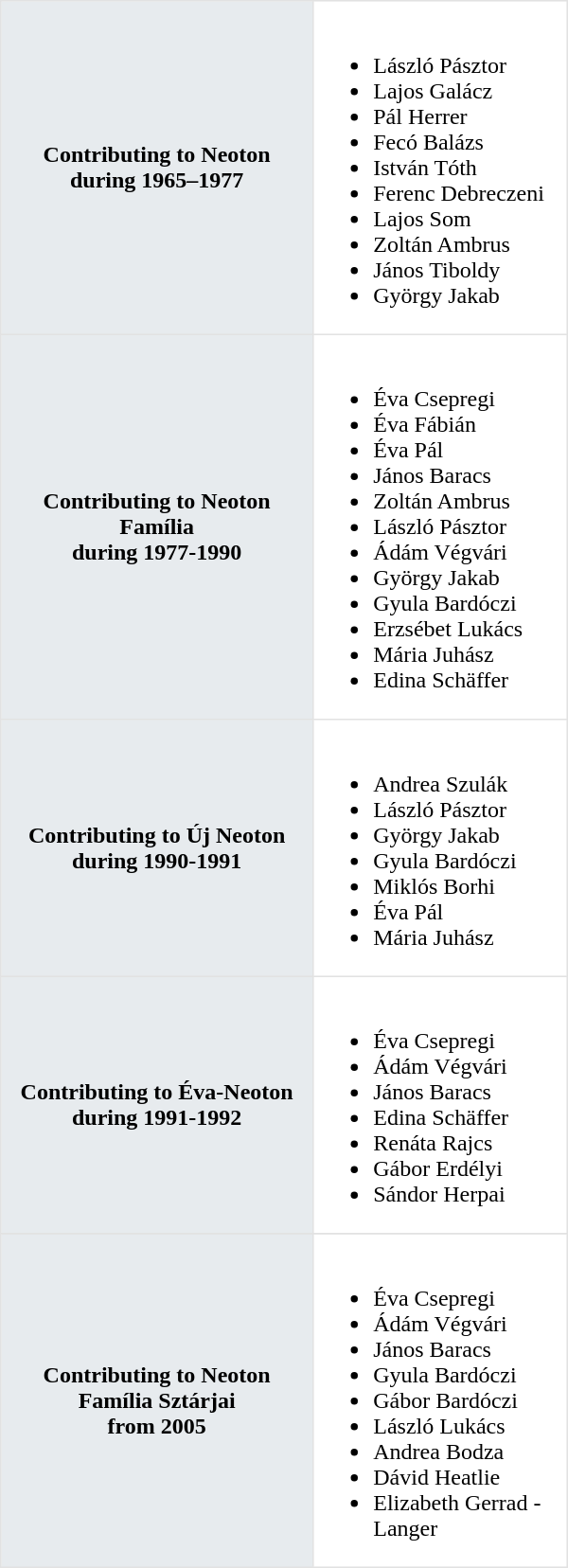<table class="toccolours"  border=1 cellpadding=2 cellspacing=0 style="width: 400px; margin: 0 0 1em 1em; border-collapse: collapse; border: 1px solid #E2E2E2;">
<tr>
<th bgcolor="#E7EBEE">Contributing to Neoton<br>  during 1965–1977</th>
<td><br><ul><li>László Pásztor</li><li>Lajos Galácz</li><li>Pál Herrer</li><li>Fecó Balázs</li><li>István Tóth</li><li>Ferenc Debreczeni</li><li>Lajos Som</li><li>Zoltán Ambrus</li><li>János Tiboldy</li><li>György Jakab</li></ul></td>
</tr>
<tr>
<th bgcolor="#E7EBEE">Contributing to Neoton Família<br> during 1977-1990</th>
<td><br><ul><li>Éva Csepregi</li><li>Éva Fábián</li><li>Éva Pál</li><li>János Baracs</li><li>Zoltán Ambrus</li><li>László Pásztor</li><li>Ádám Végvári</li><li>György Jakab</li><li>Gyula Bardóczi</li><li>Erzsébet Lukács</li><li>Mária Juhász</li><li>Edina Schäffer</li></ul></td>
</tr>
<tr>
<th bgcolor="#E7EBEE">Contributing to Új Neoton<br> during 1990-1991</th>
<td><br><ul><li>Andrea Szulák</li><li>László Pásztor</li><li>György Jakab</li><li>Gyula Bardóczi</li><li>Miklós Borhi</li><li>Éva Pál</li><li>Mária Juhász</li></ul></td>
</tr>
<tr>
<th bgcolor="#E7EBEE">Contributing to Éva-Neoton<br> during 1991-1992</th>
<td><br><ul><li>Éva Csepregi</li><li>Ádám Végvári</li><li>János Baracs</li><li>Edina Schäffer</li><li>Renáta Rajcs</li><li>Gábor Erdélyi</li><li>Sándor Herpai</li></ul></td>
</tr>
<tr>
</tr>
<tr>
<th bgcolor="#E7EBEE">Contributing to Neoton Família Sztárjai<br> from 2005</th>
<td><br><ul><li>Éva Csepregi</li><li>Ádám Végvári</li><li>János Baracs</li><li>Gyula Bardóczi</li><li>Gábor Bardóczi</li><li>László Lukács</li><li>Andrea Bodza</li><li>Dávid Heatlie</li><li>Elizabeth Gerrad -Langer</li></ul></td>
</tr>
</table>
